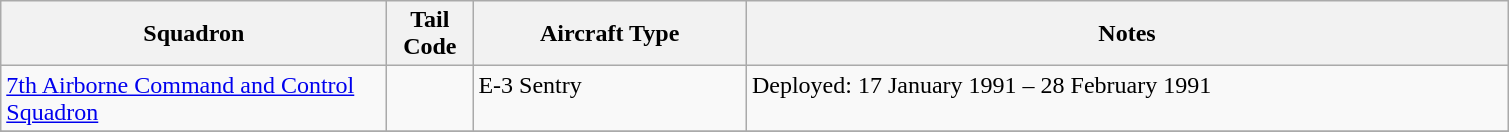<table class="wikitable">
<tr>
<th scope="col" width="250">Squadron</th>
<th scope="col" width="50">Tail Code</th>
<th scope="col" width="175">Aircraft Type</th>
<th scope="col" width="500">Notes</th>
</tr>
<tr valign="top">
<td><a href='#'>7th Airborne Command and Control Squadron</a></td>
<td></td>
<td>E-3 Sentry</td>
<td>Deployed: 17 January 1991 – 28 February 1991</td>
</tr>
<tr>
</tr>
<tr>
</tr>
<tr>
</tr>
</table>
